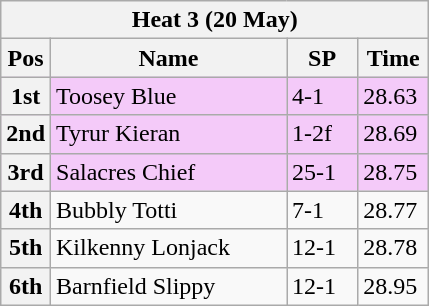<table class="wikitable">
<tr>
<th colspan="6">Heat 3 (20 May)</th>
</tr>
<tr>
<th width=20>Pos</th>
<th width=150>Name</th>
<th width=40>SP</th>
<th width=40>Time</th>
</tr>
<tr style="background: #f4caf9;">
<th>1st</th>
<td>Toosey Blue</td>
<td>4-1</td>
<td>28.63</td>
</tr>
<tr style="background: #f4caf9;">
<th>2nd</th>
<td>Tyrur Kieran</td>
<td>1-2f</td>
<td>28.69</td>
</tr>
<tr style="background: #f4caf9;">
<th>3rd</th>
<td>Salacres Chief</td>
<td>25-1</td>
<td>28.75</td>
</tr>
<tr>
<th>4th</th>
<td>Bubbly Totti</td>
<td>7-1</td>
<td>28.77</td>
</tr>
<tr>
<th>5th</th>
<td>Kilkenny Lonjack</td>
<td>12-1</td>
<td>28.78</td>
</tr>
<tr>
<th>6th</th>
<td>Barnfield Slippy</td>
<td>12-1</td>
<td>28.95</td>
</tr>
</table>
